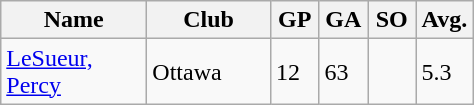<table class="wikitable">
<tr>
<th width=90>Name</th>
<th width=75>Club</th>
<th width=25>GP</th>
<th width=25>GA</th>
<th width=25>SO</th>
<th width=25>Avg.</th>
</tr>
<tr>
<td><a href='#'>LeSueur, Percy</a></td>
<td>Ottawa</td>
<td>12</td>
<td>63</td>
<td></td>
<td>5.3</td>
</tr>
</table>
